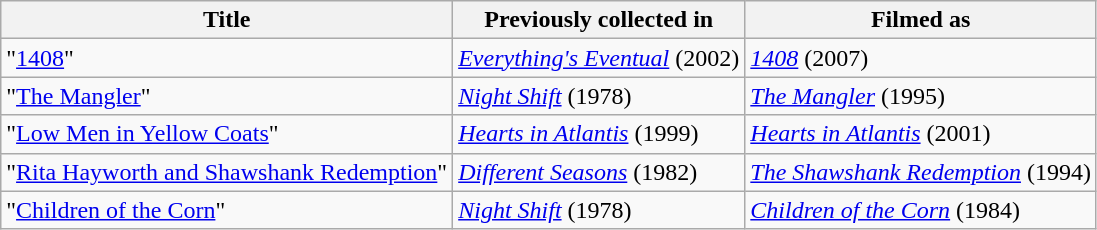<table class="wikitable">
<tr>
<th>Title</th>
<th>Previously collected in</th>
<th>Filmed as</th>
</tr>
<tr>
<td>"<a href='#'>1408</a>"</td>
<td><em><a href='#'>Everything's Eventual</a></em> (2002)</td>
<td><em><a href='#'>1408</a></em> (2007)</td>
</tr>
<tr>
<td>"<a href='#'>The Mangler</a>"</td>
<td><em><a href='#'>Night Shift</a></em> (1978)</td>
<td><em><a href='#'>The Mangler</a></em> (1995)</td>
</tr>
<tr>
<td>"<a href='#'>Low Men in Yellow Coats</a>"</td>
<td><em><a href='#'>Hearts in Atlantis</a></em> (1999)</td>
<td><em><a href='#'>Hearts in Atlantis</a></em> (2001)</td>
</tr>
<tr>
<td>"<a href='#'>Rita Hayworth and Shawshank Redemption</a>"</td>
<td><em><a href='#'>Different Seasons</a></em> (1982)</td>
<td><em><a href='#'>The Shawshank Redemption</a></em> (1994)</td>
</tr>
<tr>
<td>"<a href='#'>Children of the Corn</a>"</td>
<td><em><a href='#'>Night Shift</a></em> (1978)</td>
<td><em><a href='#'>Children of the Corn</a></em> (1984)</td>
</tr>
</table>
